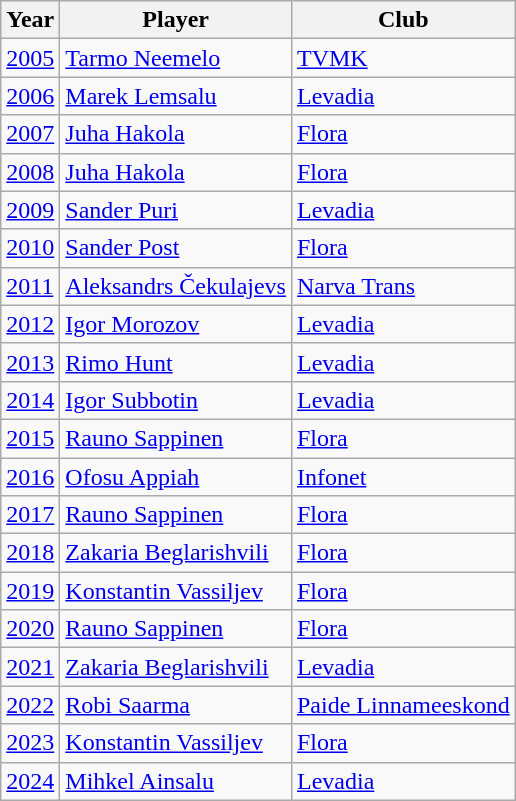<table class="wikitable">
<tr>
<th>Year</th>
<th>Player</th>
<th>Club</th>
</tr>
<tr>
<td><a href='#'>2005</a></td>
<td> <a href='#'>Tarmo Neemelo</a></td>
<td><a href='#'>TVMK</a></td>
</tr>
<tr>
<td><a href='#'>2006</a></td>
<td> <a href='#'>Marek Lemsalu</a></td>
<td><a href='#'>Levadia</a></td>
</tr>
<tr>
<td><a href='#'>2007</a></td>
<td> <a href='#'>Juha Hakola</a></td>
<td><a href='#'>Flora</a></td>
</tr>
<tr>
<td><a href='#'>2008</a></td>
<td> <a href='#'>Juha Hakola</a></td>
<td><a href='#'>Flora</a></td>
</tr>
<tr>
<td><a href='#'>2009</a></td>
<td> <a href='#'>Sander Puri</a></td>
<td><a href='#'>Levadia</a></td>
</tr>
<tr>
<td><a href='#'>2010</a></td>
<td> <a href='#'>Sander Post</a></td>
<td><a href='#'>Flora</a></td>
</tr>
<tr>
<td><a href='#'>2011</a></td>
<td> <a href='#'>Aleksandrs Čekulajevs</a></td>
<td><a href='#'>Narva Trans</a></td>
</tr>
<tr>
<td><a href='#'>2012</a></td>
<td> <a href='#'>Igor Morozov</a></td>
<td><a href='#'>Levadia</a></td>
</tr>
<tr>
<td><a href='#'>2013</a></td>
<td> <a href='#'>Rimo Hunt</a></td>
<td><a href='#'>Levadia</a></td>
</tr>
<tr>
<td><a href='#'>2014</a></td>
<td> <a href='#'>Igor Subbotin</a></td>
<td><a href='#'>Levadia</a></td>
</tr>
<tr>
<td><a href='#'>2015</a></td>
<td> <a href='#'>Rauno Sappinen</a></td>
<td><a href='#'>Flora</a></td>
</tr>
<tr>
<td><a href='#'>2016</a></td>
<td> <a href='#'>Ofosu Appiah</a></td>
<td><a href='#'>Infonet</a></td>
</tr>
<tr>
<td><a href='#'>2017</a></td>
<td> <a href='#'>Rauno Sappinen</a></td>
<td><a href='#'>Flora</a></td>
</tr>
<tr>
<td><a href='#'>2018</a></td>
<td> <a href='#'>Zakaria Beglarishvili</a></td>
<td><a href='#'>Flora</a></td>
</tr>
<tr>
<td><a href='#'>2019</a></td>
<td> <a href='#'>Konstantin Vassiljev</a></td>
<td><a href='#'>Flora</a></td>
</tr>
<tr>
<td><a href='#'>2020</a></td>
<td> <a href='#'>Rauno Sappinen</a></td>
<td><a href='#'>Flora</a></td>
</tr>
<tr>
<td><a href='#'>2021</a></td>
<td> <a href='#'>Zakaria Beglarishvili</a></td>
<td><a href='#'>Levadia</a></td>
</tr>
<tr>
<td><a href='#'>2022</a></td>
<td> <a href='#'>Robi Saarma</a></td>
<td><a href='#'>Paide Linnameeskond</a></td>
</tr>
<tr>
<td><a href='#'>2023</a></td>
<td> <a href='#'>Konstantin Vassiljev</a></td>
<td><a href='#'>Flora</a></td>
</tr>
<tr>
<td><a href='#'>2024</a></td>
<td> <a href='#'>Mihkel Ainsalu</a></td>
<td><a href='#'>Levadia</a></td>
</tr>
</table>
